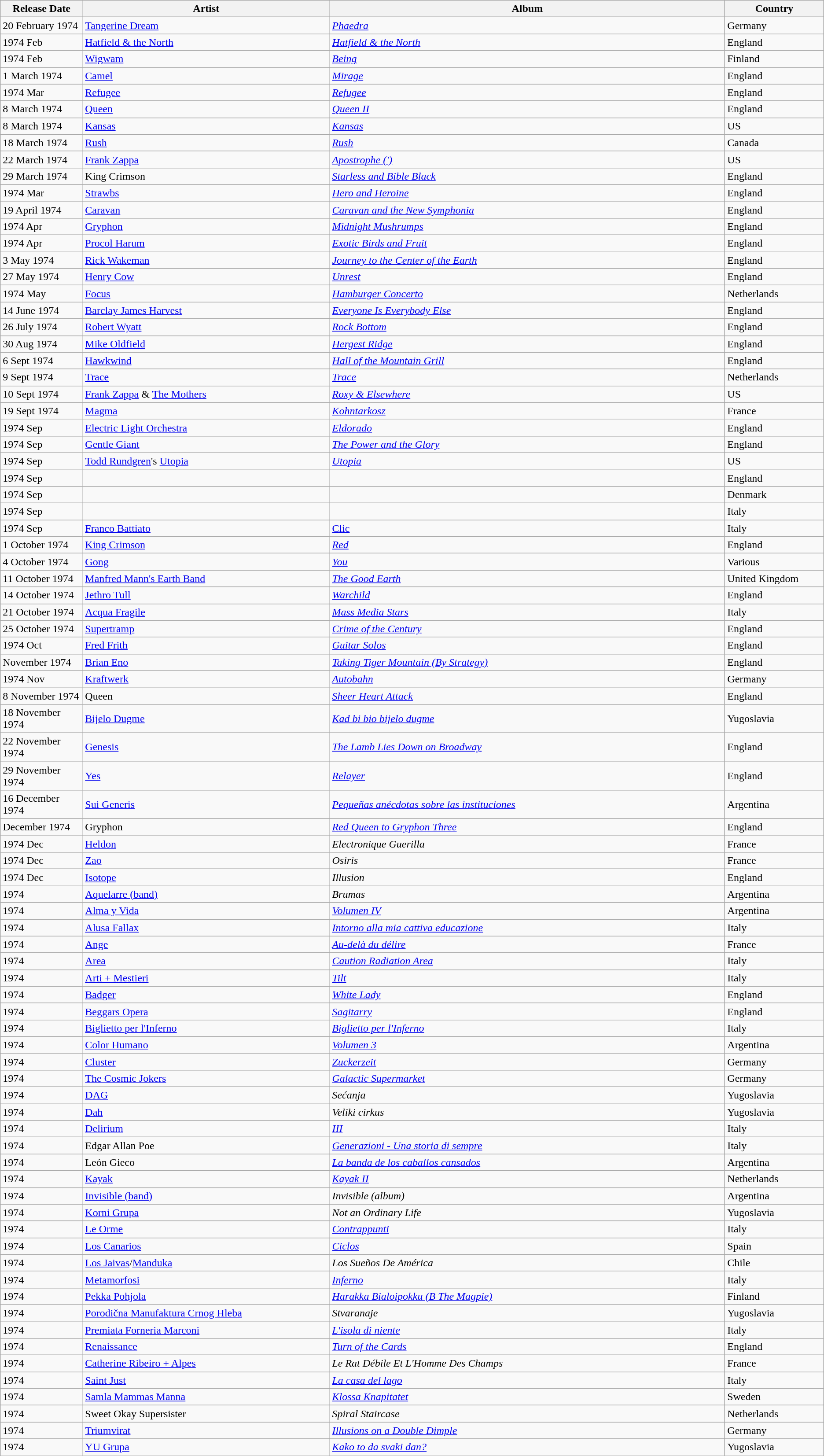<table class="wikitable">
<tr>
<th style="text-align:center; width:10%;">Release Date</th>
<th style="text-align:center; width:30%;">Artist</th>
<th style="text-align:center; width:48%;">Album</th>
<th style="text-align:center; width:12%;">Country</th>
</tr>
<tr>
<td>20 February 1974</td>
<td><a href='#'>Tangerine Dream</a></td>
<td><em><a href='#'>Phaedra</a></em></td>
<td>Germany</td>
</tr>
<tr>
<td>1974 Feb</td>
<td><a href='#'>Hatfield & the North</a></td>
<td><em><a href='#'>Hatfield & the North</a></em></td>
<td>England</td>
</tr>
<tr>
<td>1974 Feb</td>
<td><a href='#'>Wigwam</a></td>
<td><em><a href='#'>Being</a></em></td>
<td>Finland</td>
</tr>
<tr>
<td>1 March 1974</td>
<td><a href='#'>Camel</a></td>
<td><em><a href='#'>Mirage</a></em></td>
<td>England</td>
</tr>
<tr>
<td>1974 Mar</td>
<td><a href='#'>Refugee</a></td>
<td><em><a href='#'>Refugee</a></em></td>
<td>England</td>
</tr>
<tr>
<td>8 March 1974</td>
<td><a href='#'>Queen</a></td>
<td><em><a href='#'>Queen II</a></em></td>
<td>England</td>
</tr>
<tr>
<td>8 March 1974</td>
<td><a href='#'>Kansas</a></td>
<td><em><a href='#'>Kansas</a></em></td>
<td>US</td>
</tr>
<tr>
<td>18 March 1974</td>
<td><a href='#'>Rush</a></td>
<td><em><a href='#'>Rush</a></em></td>
<td>Canada</td>
</tr>
<tr>
<td>22 March 1974</td>
<td><a href='#'>Frank Zappa</a></td>
<td><em><a href='#'>Apostrophe (')</a></em></td>
<td>US</td>
</tr>
<tr>
<td>29 March 1974</td>
<td>King Crimson</td>
<td><em><a href='#'>Starless and Bible Black</a></em></td>
<td>England</td>
</tr>
<tr>
<td>1974 Mar</td>
<td><a href='#'>Strawbs</a></td>
<td><em><a href='#'>Hero and Heroine</a></em></td>
<td>England</td>
</tr>
<tr>
<td>19 April 1974</td>
<td><a href='#'>Caravan</a></td>
<td><em><a href='#'>Caravan and the New Symphonia</a></em></td>
<td>England</td>
</tr>
<tr>
<td>1974 Apr</td>
<td><a href='#'>Gryphon</a></td>
<td><em><a href='#'>Midnight Mushrumps</a></em></td>
<td>England</td>
</tr>
<tr>
<td>1974 Apr</td>
<td><a href='#'>Procol Harum</a></td>
<td><em><a href='#'>Exotic Birds and Fruit</a></em></td>
<td>England</td>
</tr>
<tr>
<td>3 May 1974</td>
<td><a href='#'>Rick Wakeman</a></td>
<td><em><a href='#'>Journey to the Center of the Earth</a></em></td>
<td>England</td>
</tr>
<tr>
<td>27 May 1974</td>
<td><a href='#'>Henry Cow</a></td>
<td><em><a href='#'>Unrest</a></em></td>
<td>England</td>
</tr>
<tr>
<td>1974 May</td>
<td><a href='#'>Focus</a></td>
<td><em><a href='#'>Hamburger Concerto</a></em></td>
<td>Netherlands</td>
</tr>
<tr>
<td>14 June 1974</td>
<td><a href='#'>Barclay James Harvest</a></td>
<td><em><a href='#'>Everyone Is Everybody Else</a></em></td>
<td>England</td>
</tr>
<tr>
<td>26 July 1974</td>
<td><a href='#'>Robert Wyatt</a></td>
<td><em><a href='#'>Rock Bottom</a></em></td>
<td>England</td>
</tr>
<tr>
<td>30 Aug 1974</td>
<td><a href='#'>Mike Oldfield</a></td>
<td><em><a href='#'>Hergest Ridge</a></em></td>
<td>England</td>
</tr>
<tr>
<td>6 Sept 1974</td>
<td><a href='#'>Hawkwind</a></td>
<td><em><a href='#'>Hall of the Mountain Grill</a></em></td>
<td>England</td>
</tr>
<tr>
<td>9 Sept 1974</td>
<td><a href='#'>Trace</a></td>
<td><em><a href='#'>Trace</a></em></td>
<td>Netherlands</td>
</tr>
<tr>
<td>10 Sept 1974</td>
<td><a href='#'>Frank Zappa</a> & <a href='#'>The Mothers</a></td>
<td><em><a href='#'>Roxy & Elsewhere</a></em></td>
<td>US</td>
</tr>
<tr>
<td>19 Sept 1974</td>
<td><a href='#'>Magma</a></td>
<td><em><a href='#'>Kohntarkosz</a></em></td>
<td>France</td>
</tr>
<tr>
<td>1974 Sep</td>
<td><a href='#'>Electric Light Orchestra</a></td>
<td><em><a href='#'>Eldorado</a></em></td>
<td>England</td>
</tr>
<tr>
<td>1974 Sep</td>
<td><a href='#'>Gentle Giant</a></td>
<td><em><a href='#'>The Power and the Glory</a></em></td>
<td>England</td>
</tr>
<tr>
<td>1974 Sep</td>
<td><a href='#'>Todd Rundgren</a>'s <a href='#'>Utopia</a></td>
<td><em><a href='#'>Utopia</a></em></td>
<td>US</td>
</tr>
<tr>
<td>1974 Sep</td>
<td></td>
<td><em></em></td>
<td>England</td>
</tr>
<tr>
<td>1974 Sep</td>
<td></td>
<td><em></em></td>
<td>Denmark</td>
</tr>
<tr>
<td>1974 Sep</td>
<td></td>
<td></td>
<td>Italy</td>
</tr>
<tr>
<td>1974 Sep</td>
<td><a href='#'>Franco Battiato</a></td>
<td><a href='#'>Clic</a></td>
<td>Italy</td>
</tr>
<tr>
<td>1 October 1974</td>
<td><a href='#'>King Crimson</a></td>
<td><em><a href='#'>Red</a></em></td>
<td>England</td>
</tr>
<tr>
<td>4 October 1974</td>
<td><a href='#'>Gong</a></td>
<td><em><a href='#'>You</a></em></td>
<td>Various</td>
</tr>
<tr>
<td>11 October 1974</td>
<td><a href='#'>Manfred Mann's Earth Band</a></td>
<td><em><a href='#'>The Good Earth</a></em></td>
<td>United Kingdom</td>
</tr>
<tr>
<td>14 October 1974</td>
<td><a href='#'>Jethro Tull</a></td>
<td><em><a href='#'>Warchild</a></em></td>
<td>England</td>
</tr>
<tr>
<td>21 October 1974</td>
<td><a href='#'>Acqua Fragile</a></td>
<td><em><a href='#'>Mass Media Stars</a></em></td>
<td>Italy</td>
</tr>
<tr>
<td>25 October 1974</td>
<td><a href='#'>Supertramp</a></td>
<td><em><a href='#'>Crime of the Century</a></em></td>
<td>England</td>
</tr>
<tr>
<td>1974 Oct</td>
<td><a href='#'>Fred Frith</a></td>
<td><em><a href='#'>Guitar Solos</a></em></td>
<td>England</td>
</tr>
<tr>
<td>November 1974</td>
<td><a href='#'>Brian Eno</a></td>
<td><em><a href='#'>Taking Tiger Mountain (By Strategy)</a></em></td>
<td>England</td>
</tr>
<tr>
<td>1974 Nov</td>
<td><a href='#'>Kraftwerk</a></td>
<td><em><a href='#'>Autobahn</a></em></td>
<td>Germany</td>
</tr>
<tr>
<td>8 November 1974</td>
<td>Queen</td>
<td><em><a href='#'>Sheer Heart Attack</a></em></td>
<td>England</td>
</tr>
<tr>
<td>18 November 1974</td>
<td><a href='#'>Bijelo Dugme</a></td>
<td><em><a href='#'>Kad bi bio bijelo dugme</a></em></td>
<td>Yugoslavia</td>
</tr>
<tr>
<td>22 November 1974</td>
<td><a href='#'>Genesis</a></td>
<td><em><a href='#'>The Lamb Lies Down on Broadway</a></em></td>
<td>England</td>
</tr>
<tr>
<td>29 November 1974</td>
<td><a href='#'>Yes</a></td>
<td><em><a href='#'>Relayer</a></em></td>
<td>England</td>
</tr>
<tr>
<td>16 December 1974</td>
<td><a href='#'>Sui Generis</a></td>
<td><em><a href='#'>Pequeñas anécdotas sobre las instituciones</a></em></td>
<td>Argentina</td>
</tr>
<tr>
<td>December 1974</td>
<td>Gryphon</td>
<td><em><a href='#'>Red Queen to Gryphon Three</a></em></td>
<td>England</td>
</tr>
<tr>
<td>1974 Dec</td>
<td><a href='#'>Heldon</a></td>
<td><em>Electronique Guerilla</em></td>
<td>France</td>
</tr>
<tr>
<td>1974 Dec</td>
<td><a href='#'>Zao</a></td>
<td><em>Osiris</em></td>
<td>France</td>
</tr>
<tr>
<td>1974 Dec</td>
<td><a href='#'>Isotope</a></td>
<td><em>Illusion</em></td>
<td>England</td>
</tr>
<tr>
<td>1974</td>
<td><a href='#'>Aquelarre (band)</a></td>
<td><em>Brumas</em></td>
<td>Argentina</td>
</tr>
<tr>
<td>1974</td>
<td><a href='#'>Alma y Vida</a></td>
<td><em><a href='#'>Volumen IV</a></em></td>
<td>Argentina</td>
</tr>
<tr>
<td>1974</td>
<td><a href='#'>Alusa Fallax</a></td>
<td><em><a href='#'>Intorno alla mia cattiva educazione</a></em></td>
<td>Italy</td>
</tr>
<tr>
<td>1974</td>
<td><a href='#'>Ange</a></td>
<td><em><a href='#'>Au-delà du délire</a></em></td>
<td>France</td>
</tr>
<tr>
<td>1974</td>
<td><a href='#'>Area</a></td>
<td><em><a href='#'>Caution Radiation Area</a></em></td>
<td>Italy</td>
</tr>
<tr>
<td>1974</td>
<td><a href='#'>Arti + Mestieri</a></td>
<td><em><a href='#'>Tilt</a></em></td>
<td>Italy</td>
</tr>
<tr>
<td>1974</td>
<td><a href='#'>Badger</a></td>
<td><em><a href='#'>White Lady</a></em></td>
<td>England</td>
</tr>
<tr>
<td>1974</td>
<td><a href='#'>Beggars Opera</a></td>
<td><em><a href='#'>Sagitarry</a></em></td>
<td>England</td>
</tr>
<tr>
<td>1974</td>
<td><a href='#'>Biglietto per l'Inferno</a></td>
<td><em><a href='#'>Biglietto per l'Inferno</a></em></td>
<td>Italy</td>
</tr>
<tr>
<td>1974</td>
<td><a href='#'>Color Humano</a></td>
<td><em><a href='#'>Volumen 3</a></em></td>
<td>Argentina</td>
</tr>
<tr>
<td>1974</td>
<td><a href='#'>Cluster</a></td>
<td><em><a href='#'>Zuckerzeit</a></em></td>
<td>Germany</td>
</tr>
<tr>
<td>1974</td>
<td><a href='#'>The Cosmic Jokers</a></td>
<td><em><a href='#'>Galactic Supermarket</a></em></td>
<td>Germany</td>
</tr>
<tr>
<td>1974</td>
<td><a href='#'>DAG</a></td>
<td><em>Sećanja</em></td>
<td>Yugoslavia</td>
</tr>
<tr>
<td>1974</td>
<td><a href='#'>Dah</a></td>
<td><em>Veliki cirkus</em></td>
<td>Yugoslavia</td>
</tr>
<tr>
<td>1974</td>
<td><a href='#'>Delirium</a></td>
<td><em><a href='#'>III</a></em></td>
<td>Italy</td>
</tr>
<tr>
<td>1974</td>
<td>Edgar Allan Poe</td>
<td><em><a href='#'>Generazioni - Una storia di sempre</a></em></td>
<td>Italy</td>
</tr>
<tr>
<td>1974</td>
<td>León Gieco</td>
<td><em><a href='#'>La banda de los caballos cansados</a></em></td>
<td>Argentina</td>
</tr>
<tr>
<td>1974</td>
<td><a href='#'>Kayak</a></td>
<td><em><a href='#'>Kayak II</a></em></td>
<td>Netherlands</td>
</tr>
<tr>
<td>1974</td>
<td><a href='#'>Invisible (band)</a></td>
<td><em>Invisible (album)</em></td>
<td>Argentina</td>
</tr>
<tr>
<td>1974</td>
<td><a href='#'>Korni Grupa</a></td>
<td><em>Not an Ordinary Life</em></td>
<td>Yugoslavia</td>
</tr>
<tr>
<td>1974</td>
<td><a href='#'>Le Orme</a></td>
<td><em><a href='#'>Contrappunti</a></em></td>
<td>Italy</td>
</tr>
<tr>
<td>1974</td>
<td><a href='#'>Los Canarios</a></td>
<td><em><a href='#'>Ciclos</a></em></td>
<td>Spain</td>
</tr>
<tr>
<td>1974</td>
<td><a href='#'>Los Jaivas</a>/<a href='#'>Manduka</a></td>
<td><em>Los Sueños De América</em></td>
<td>Chile</td>
</tr>
<tr>
<td>1974</td>
<td><a href='#'>Metamorfosi</a></td>
<td><em><a href='#'>Inferno</a></em></td>
<td>Italy</td>
</tr>
<tr>
<td>1974</td>
<td><a href='#'>Pekka Pohjola</a></td>
<td><em><a href='#'>Harakka Bialoipokku (B The Magpie)</a></em></td>
<td>Finland</td>
</tr>
<tr>
<td>1974</td>
<td><a href='#'>Porodična Manufaktura Crnog Hleba</a></td>
<td><em>Stvaranaje</em></td>
<td>Yugoslavia</td>
</tr>
<tr>
<td>1974</td>
<td><a href='#'>Premiata Forneria Marconi</a></td>
<td><em><a href='#'>L'isola di niente</a></em></td>
<td>Italy</td>
</tr>
<tr>
<td>1974</td>
<td><a href='#'>Renaissance</a></td>
<td><em><a href='#'>Turn of the Cards</a></em></td>
<td>England</td>
</tr>
<tr>
<td>1974</td>
<td><a href='#'>Catherine Ribeiro + Alpes</a></td>
<td><em>Le Rat Débile Et L'Homme Des Champs</em></td>
<td>France</td>
</tr>
<tr>
<td>1974</td>
<td><a href='#'>Saint Just</a></td>
<td><em><a href='#'>La casa del lago</a></em></td>
<td>Italy</td>
</tr>
<tr>
<td>1974</td>
<td><a href='#'>Samla Mammas Manna</a></td>
<td><em><a href='#'>Klossa Knapitatet</a></em></td>
<td>Sweden</td>
</tr>
<tr>
<td>1974</td>
<td>Sweet Okay Supersister</td>
<td><em>Spiral Staircase</em></td>
<td>Netherlands</td>
</tr>
<tr>
<td>1974</td>
<td><a href='#'>Triumvirat</a></td>
<td><em><a href='#'>Illusions on a Double Dimple</a></em></td>
<td>Germany</td>
</tr>
<tr>
<td>1974</td>
<td><a href='#'>YU Grupa</a></td>
<td><em><a href='#'>Kako to da svaki dan?</a></em></td>
<td>Yugoslavia</td>
</tr>
</table>
